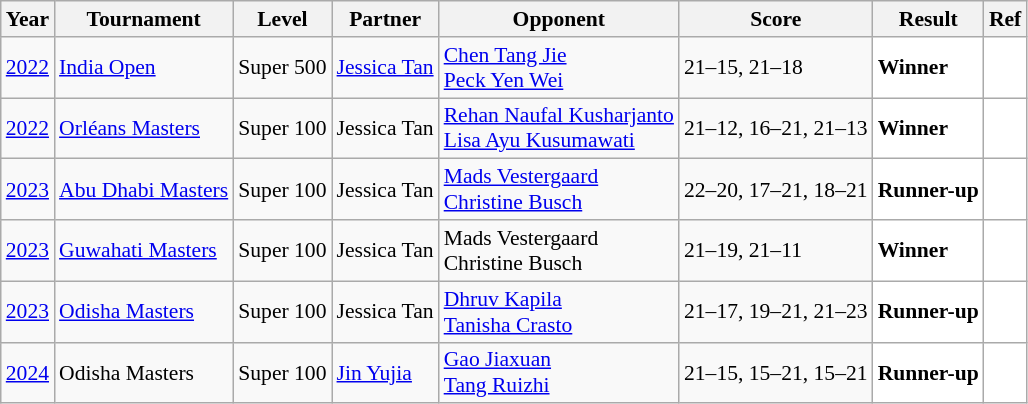<table class="sortable wikitable" style="font-size: 90%;">
<tr>
<th>Year</th>
<th>Tournament</th>
<th>Level</th>
<th>Partner</th>
<th>Opponent</th>
<th>Score</th>
<th>Result</th>
<th>Ref</th>
</tr>
<tr>
<td align="center"><a href='#'>2022</a></td>
<td align="left"><a href='#'>India Open</a></td>
<td align="left">Super 500</td>
<td align="left"> <a href='#'>Jessica Tan</a></td>
<td align="left"> <a href='#'>Chen Tang Jie</a><br> <a href='#'>Peck Yen Wei</a></td>
<td align="left">21–15, 21–18</td>
<td style="text-align:left; background:white"> <strong>Winner</strong></td>
<td style="text-align:center; background:white"></td>
</tr>
<tr>
<td align="center"><a href='#'>2022</a></td>
<td align="left"><a href='#'>Orléans Masters</a></td>
<td align="left">Super 100</td>
<td align="left"> Jessica Tan</td>
<td align="left"> <a href='#'>Rehan Naufal Kusharjanto</a><br> <a href='#'>Lisa Ayu Kusumawati</a></td>
<td align="left">21–12, 16–21, 21–13</td>
<td style="text-align:left; background:white"> <strong>Winner</strong></td>
<td style="text-align:center; background:white"></td>
</tr>
<tr>
<td align="center"><a href='#'>2023</a></td>
<td align="left"><a href='#'>Abu Dhabi Masters</a></td>
<td align="left">Super 100</td>
<td align="left"> Jessica Tan</td>
<td align="left"> <a href='#'>Mads Vestergaard</a><br> <a href='#'>Christine Busch</a></td>
<td align="left">22–20, 17–21, 18–21</td>
<td style="text-align:left; background:white"> <strong>Runner-up</strong></td>
<td style="text-align:center; background:white"></td>
</tr>
<tr>
<td align="center"><a href='#'>2023</a></td>
<td align="left"><a href='#'>Guwahati Masters</a></td>
<td align="left">Super 100</td>
<td align="left"> Jessica Tan</td>
<td align="left"> Mads Vestergaard<br> Christine Busch</td>
<td align="left">21–19, 21–11</td>
<td style="text-align:left; background:white"> <strong>Winner</strong></td>
<td style="text-align:center; background:white"></td>
</tr>
<tr>
<td align="center"><a href='#'>2023</a></td>
<td align="left"><a href='#'>Odisha Masters</a></td>
<td align="left">Super 100</td>
<td align="left"> Jessica Tan</td>
<td align="left"> <a href='#'>Dhruv Kapila</a><br> <a href='#'>Tanisha Crasto</a></td>
<td align="left">21–17, 19–21, 21–23</td>
<td style="text-align:left; background:white"> <strong>Runner-up</strong></td>
<td style="text-align:center; background:white"></td>
</tr>
<tr>
<td align="center"><a href='#'>2024</a></td>
<td align="left">Odisha Masters</td>
<td align="left">Super 100</td>
<td align="left"> <a href='#'>Jin Yujia</a></td>
<td align="left"> <a href='#'>Gao Jiaxuan</a><br> <a href='#'>Tang Ruizhi</a></td>
<td align="left">21–15, 15–21, 15–21</td>
<td style="text-align:left; background:white"> <strong>Runner-up</strong></td>
<td style="text-align:center; background:white"></td>
</tr>
</table>
